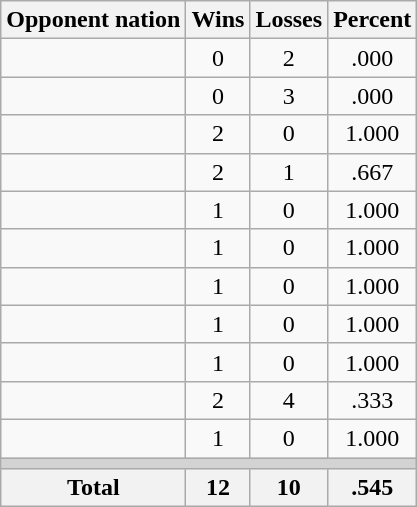<table class=wikitable>
<tr>
<th>Opponent nation</th>
<th>Wins</th>
<th>Losses</th>
<th>Percent</th>
</tr>
<tr align=center>
<td align=left></td>
<td>0</td>
<td>2</td>
<td>.000</td>
</tr>
<tr align=center>
<td align=left></td>
<td>0</td>
<td>3</td>
<td>.000</td>
</tr>
<tr align=center>
<td align=left></td>
<td>2</td>
<td>0</td>
<td>1.000</td>
</tr>
<tr align=center>
<td align=left></td>
<td>2</td>
<td>1</td>
<td>.667</td>
</tr>
<tr align=center>
<td align=left></td>
<td>1</td>
<td>0</td>
<td>1.000</td>
</tr>
<tr align=center>
<td align=left></td>
<td>1</td>
<td>0</td>
<td>1.000</td>
</tr>
<tr align=center>
<td align=left></td>
<td>1</td>
<td>0</td>
<td>1.000</td>
</tr>
<tr align=center>
<td align=left></td>
<td>1</td>
<td>0</td>
<td>1.000</td>
</tr>
<tr align=center>
<td align=left></td>
<td>1</td>
<td>0</td>
<td>1.000</td>
</tr>
<tr align=center>
<td align=left></td>
<td>2</td>
<td>4</td>
<td>.333</td>
</tr>
<tr align=center>
<td align=left></td>
<td>1</td>
<td>0</td>
<td>1.000</td>
</tr>
<tr>
<td colspan=4 bgcolor=lightgray></td>
</tr>
<tr>
<th>Total</th>
<th>12</th>
<th>10</th>
<th>.545</th>
</tr>
</table>
